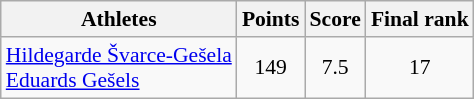<table class="wikitable" border="1" style="font-size:90%">
<tr>
<th>Athletes</th>
<th>Points</th>
<th>Score</th>
<th>Final rank</th>
</tr>
<tr align=center>
<td align=left><a href='#'>Hildegarde Švarce-Gešela</a><br><a href='#'>Eduards Gešels</a></td>
<td>149</td>
<td>7.5</td>
<td>17</td>
</tr>
</table>
